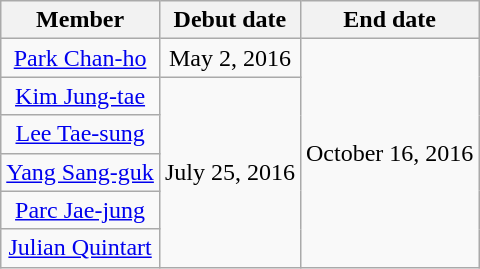<table class="wikitable sortable" style="text-align:center;">
<tr>
<th>Member</th>
<th>Debut date</th>
<th>End date</th>
</tr>
<tr>
<td><a href='#'>Park Chan-ho</a></td>
<td>May 2, 2016</td>
<td rowspan=6>October 16, 2016</td>
</tr>
<tr>
<td><a href='#'>Kim Jung-tae</a></td>
<td rowspan=5>July 25, 2016</td>
</tr>
<tr>
<td><a href='#'>Lee Tae-sung</a></td>
</tr>
<tr>
<td><a href='#'>Yang Sang-guk</a></td>
</tr>
<tr>
<td><a href='#'>Parc Jae-jung</a></td>
</tr>
<tr>
<td><a href='#'>Julian Quintart</a></td>
</tr>
</table>
